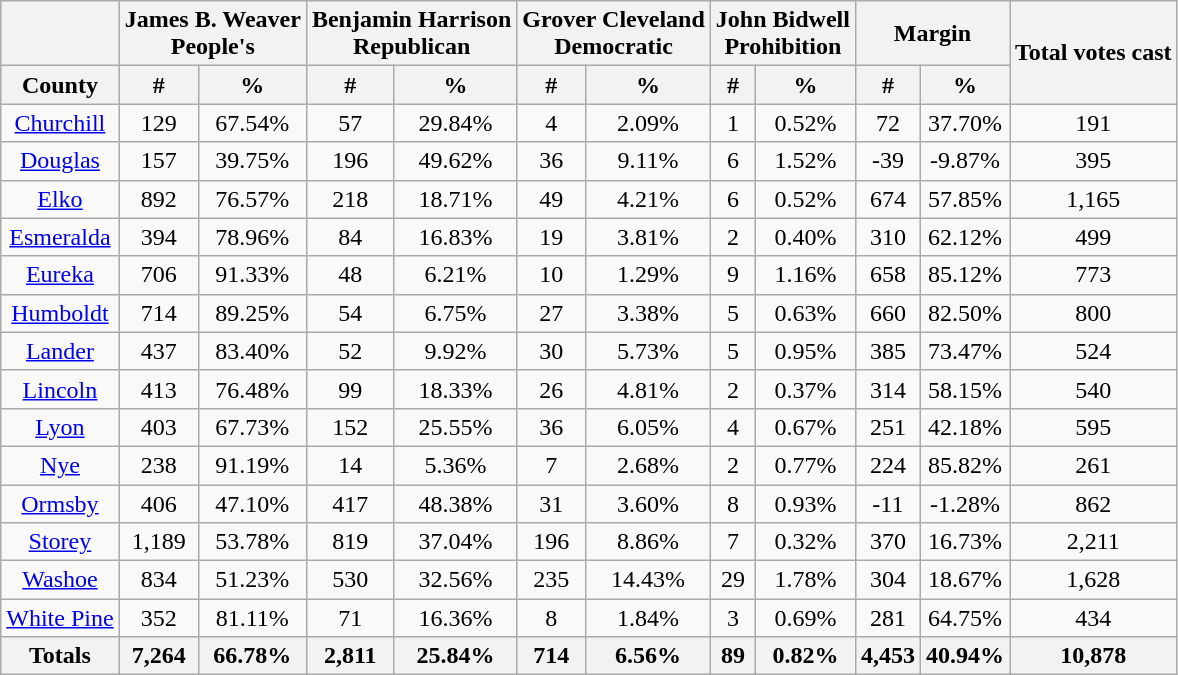<table class="wikitable sortable" style="text-align:center">
<tr>
<th colspan="1"></th>
<th style="text-align:center;" colspan="2">James B. Weaver<br>People's</th>
<th style="text-align:center;" colspan="2">Benjamin Harrison<br>Republican</th>
<th style="text-align:center;" colspan="2">Grover Cleveland<br>Democratic</th>
<th style="text-align:center;" colspan="2">John Bidwell<br>Prohibition</th>
<th style="text-align:center;" colspan="2">Margin</th>
<th style="text-align:center;" rowspan="2">Total votes cast</th>
</tr>
<tr>
<th align=center>County</th>
<th style="text-align:center;" data-sort-type="number">#</th>
<th style="text-align:center;" data-sort-type="number">%</th>
<th style="text-align:center;" data-sort-type="number">#</th>
<th style="text-align:center;" data-sort-type="number">%</th>
<th style="text-align:center;" data-sort-type="number">#</th>
<th style="text-align:center;" data-sort-type="number">%</th>
<th style="text-align:center;" data-sort-type="number">#</th>
<th style="text-align:center;" data-sort-type="number">%</th>
<th style="text-align:center;" data-sort-type="number">#</th>
<th style="text-align:center;" data-sort-type="number">%</th>
</tr>
<tr style="text-align:center;">
<td><a href='#'>Churchill</a></td>
<td>129</td>
<td>67.54%</td>
<td>57</td>
<td>29.84%</td>
<td>4</td>
<td>2.09%</td>
<td>1</td>
<td>0.52%</td>
<td>72</td>
<td>37.70%</td>
<td>191</td>
</tr>
<tr style="text-align:center;">
<td><a href='#'>Douglas</a></td>
<td>157</td>
<td>39.75%</td>
<td>196</td>
<td>49.62%</td>
<td>36</td>
<td>9.11%</td>
<td>6</td>
<td>1.52%</td>
<td>-39</td>
<td>-9.87%</td>
<td>395</td>
</tr>
<tr style="text-align:center;">
<td><a href='#'>Elko</a></td>
<td>892</td>
<td>76.57%</td>
<td>218</td>
<td>18.71%</td>
<td>49</td>
<td>4.21%</td>
<td>6</td>
<td>0.52%</td>
<td>674</td>
<td>57.85%</td>
<td>1,165</td>
</tr>
<tr style="text-align:center;">
<td><a href='#'>Esmeralda</a></td>
<td>394</td>
<td>78.96%</td>
<td>84</td>
<td>16.83%</td>
<td>19</td>
<td>3.81%</td>
<td>2</td>
<td>0.40%</td>
<td>310</td>
<td>62.12%</td>
<td>499</td>
</tr>
<tr style="text-align:center;">
<td><a href='#'>Eureka</a></td>
<td>706</td>
<td>91.33%</td>
<td>48</td>
<td>6.21%</td>
<td>10</td>
<td>1.29%</td>
<td>9</td>
<td>1.16%</td>
<td>658</td>
<td>85.12%</td>
<td>773</td>
</tr>
<tr style="text-align:center;">
<td><a href='#'>Humboldt</a></td>
<td>714</td>
<td>89.25%</td>
<td>54</td>
<td>6.75%</td>
<td>27</td>
<td>3.38%</td>
<td>5</td>
<td>0.63%</td>
<td>660</td>
<td>82.50%</td>
<td>800</td>
</tr>
<tr style="text-align:center;">
<td><a href='#'>Lander</a></td>
<td>437</td>
<td>83.40%</td>
<td>52</td>
<td>9.92%</td>
<td>30</td>
<td>5.73%</td>
<td>5</td>
<td>0.95%</td>
<td>385</td>
<td>73.47%</td>
<td>524</td>
</tr>
<tr style="text-align:center;">
<td><a href='#'>Lincoln</a></td>
<td>413</td>
<td>76.48%</td>
<td>99</td>
<td>18.33%</td>
<td>26</td>
<td>4.81%</td>
<td>2</td>
<td>0.37%</td>
<td>314</td>
<td>58.15%</td>
<td>540</td>
</tr>
<tr style="text-align:center;">
<td><a href='#'>Lyon</a></td>
<td>403</td>
<td>67.73%</td>
<td>152</td>
<td>25.55%</td>
<td>36</td>
<td>6.05%</td>
<td>4</td>
<td>0.67%</td>
<td>251</td>
<td>42.18%</td>
<td>595</td>
</tr>
<tr style="text-align:center;">
<td><a href='#'>Nye</a></td>
<td>238</td>
<td>91.19%</td>
<td>14</td>
<td>5.36%</td>
<td>7</td>
<td>2.68%</td>
<td>2</td>
<td>0.77%</td>
<td>224</td>
<td>85.82%</td>
<td>261</td>
</tr>
<tr style="text-align:center;">
<td><a href='#'>Ormsby</a></td>
<td>406</td>
<td>47.10%</td>
<td>417</td>
<td>48.38%</td>
<td>31</td>
<td>3.60%</td>
<td>8</td>
<td>0.93%</td>
<td>-11</td>
<td>-1.28%</td>
<td>862</td>
</tr>
<tr style="text-align:center;">
<td><a href='#'>Storey</a></td>
<td>1,189</td>
<td>53.78%</td>
<td>819</td>
<td>37.04%</td>
<td>196</td>
<td>8.86%</td>
<td>7</td>
<td>0.32%</td>
<td>370</td>
<td>16.73%</td>
<td>2,211</td>
</tr>
<tr style="text-align:center;">
<td><a href='#'>Washoe</a></td>
<td>834</td>
<td>51.23%</td>
<td>530</td>
<td>32.56%</td>
<td>235</td>
<td>14.43%</td>
<td>29</td>
<td>1.78%</td>
<td>304</td>
<td>18.67%</td>
<td>1,628</td>
</tr>
<tr style="text-align:center;">
<td><a href='#'>White Pine</a></td>
<td>352</td>
<td>81.11%</td>
<td>71</td>
<td>16.36%</td>
<td>8</td>
<td>1.84%</td>
<td>3</td>
<td>0.69%</td>
<td>281</td>
<td>64.75%</td>
<td>434</td>
</tr>
<tr style="text-align:center;">
<th>Totals</th>
<th>7,264</th>
<th>66.78%</th>
<th>2,811</th>
<th>25.84%</th>
<th>714</th>
<th>6.56%</th>
<th>89</th>
<th>0.82%</th>
<th>4,453</th>
<th>40.94%</th>
<th>10,878</th>
</tr>
</table>
